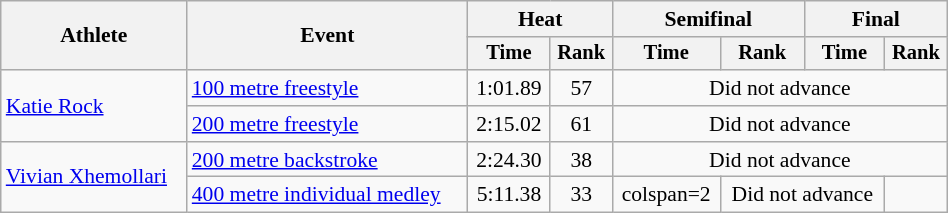<table class="wikitable" style="text-align:center; font-size:90%; width:50%;">
<tr>
<th rowspan="2">Athlete</th>
<th rowspan="2">Event</th>
<th colspan="2">Heat</th>
<th colspan="2">Semifinal</th>
<th colspan="2">Final</th>
</tr>
<tr style="font-size:95%">
<th>Time</th>
<th>Rank</th>
<th>Time</th>
<th>Rank</th>
<th>Time</th>
<th>Rank</th>
</tr>
<tr>
<td align=left rowspan=2><a href='#'>Katie Rock</a></td>
<td align=left><a href='#'>100 metre freestyle</a></td>
<td>1:01.89</td>
<td>57</td>
<td colspan=4>Did not advance</td>
</tr>
<tr>
<td align=left><a href='#'>200 metre freestyle</a></td>
<td>2:15.02</td>
<td>61</td>
<td colspan=4>Did not advance</td>
</tr>
<tr>
<td align=left rowspan=2><a href='#'>Vivian Xhemollari</a></td>
<td align=left><a href='#'>200 metre backstroke</a></td>
<td>2:24.30</td>
<td>38</td>
<td colspan=4>Did not advance</td>
</tr>
<tr>
<td align=left><a href='#'>400 metre individual medley</a></td>
<td>5:11.38</td>
<td>33</td>
<td>colspan=2 </td>
<td colspan=2>Did not advance</td>
</tr>
</table>
